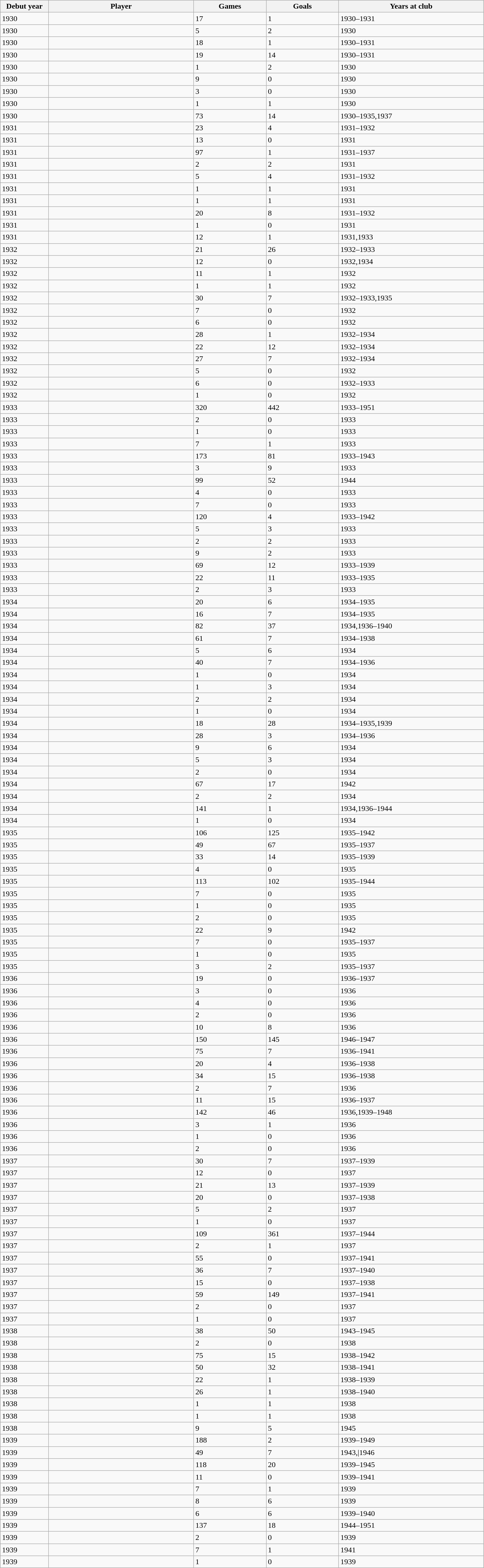<table class="wikitable sortable" style="width:80%;">
<tr>
<th style="width=10%">Debut year</th>
<th style="width:30%">Player</th>
<th style="width:15%">Games</th>
<th style="width:15%">Goals</th>
<th style="width:30%">Years at club</th>
</tr>
<tr>
<td>1930</td>
<td></td>
<td>17</td>
<td>1</td>
<td>1930–1931</td>
</tr>
<tr>
<td>1930</td>
<td></td>
<td>5</td>
<td>2</td>
<td>1930</td>
</tr>
<tr>
<td>1930</td>
<td></td>
<td>18</td>
<td>1</td>
<td>1930–1931</td>
</tr>
<tr>
<td>1930</td>
<td></td>
<td>19</td>
<td>14</td>
<td>1930–1931</td>
</tr>
<tr>
<td>1930</td>
<td></td>
<td>1</td>
<td>2</td>
<td>1930</td>
</tr>
<tr>
<td>1930</td>
<td></td>
<td>9</td>
<td>0</td>
<td>1930</td>
</tr>
<tr>
<td>1930</td>
<td></td>
<td>3</td>
<td>0</td>
<td>1930</td>
</tr>
<tr>
<td>1930</td>
<td></td>
<td>1</td>
<td>1</td>
<td>1930</td>
</tr>
<tr>
<td>1930</td>
<td></td>
<td>73</td>
<td>14</td>
<td>1930–1935,1937</td>
</tr>
<tr>
<td>1931</td>
<td></td>
<td>23</td>
<td>4</td>
<td>1931–1932</td>
</tr>
<tr>
<td>1931</td>
<td></td>
<td>13</td>
<td>0</td>
<td>1931</td>
</tr>
<tr>
<td>1931</td>
<td></td>
<td>97</td>
<td>1</td>
<td>1931–1937</td>
</tr>
<tr>
<td>1931</td>
<td></td>
<td>2</td>
<td>2</td>
<td>1931</td>
</tr>
<tr>
<td>1931</td>
<td></td>
<td>5</td>
<td>4</td>
<td>1931–1932</td>
</tr>
<tr>
<td>1931</td>
<td></td>
<td>1</td>
<td>1</td>
<td>1931</td>
</tr>
<tr>
<td>1931</td>
<td></td>
<td>1</td>
<td>1</td>
<td>1931</td>
</tr>
<tr>
<td>1931</td>
<td></td>
<td>20</td>
<td>8</td>
<td>1931–1932</td>
</tr>
<tr>
<td>1931</td>
<td></td>
<td>1</td>
<td>0</td>
<td>1931</td>
</tr>
<tr>
<td>1931</td>
<td></td>
<td>12</td>
<td>1</td>
<td>1931,1933</td>
</tr>
<tr>
<td>1932</td>
<td></td>
<td>21</td>
<td>26</td>
<td>1932–1933</td>
</tr>
<tr>
<td>1932</td>
<td></td>
<td>12</td>
<td>0</td>
<td>1932,1934</td>
</tr>
<tr>
<td>1932</td>
<td></td>
<td>11</td>
<td>1</td>
<td>1932</td>
</tr>
<tr>
<td>1932</td>
<td></td>
<td>1</td>
<td>1</td>
<td>1932</td>
</tr>
<tr>
<td>1932</td>
<td></td>
<td>30</td>
<td>7</td>
<td>1932–1933,1935</td>
</tr>
<tr>
<td>1932</td>
<td></td>
<td>7</td>
<td>0</td>
<td>1932</td>
</tr>
<tr>
<td>1932</td>
<td></td>
<td>6</td>
<td>0</td>
<td>1932</td>
</tr>
<tr>
<td>1932</td>
<td></td>
<td>28</td>
<td>1</td>
<td>1932–1934</td>
</tr>
<tr>
<td>1932</td>
<td></td>
<td>22</td>
<td>12</td>
<td>1932–1934</td>
</tr>
<tr>
<td>1932</td>
<td></td>
<td>27</td>
<td>7</td>
<td>1932–1934</td>
</tr>
<tr>
<td>1932</td>
<td></td>
<td>5</td>
<td>0</td>
<td>1932</td>
</tr>
<tr>
<td>1932</td>
<td></td>
<td>6</td>
<td>0</td>
<td>1932–1933</td>
</tr>
<tr>
<td>1932</td>
<td></td>
<td>1</td>
<td>0</td>
<td>1932</td>
</tr>
<tr>
<td>1933</td>
<td></td>
<td>320</td>
<td>442</td>
<td>1933–1951</td>
</tr>
<tr>
<td>1933</td>
<td></td>
<td>2</td>
<td>0</td>
<td>1933</td>
</tr>
<tr>
<td>1933</td>
<td></td>
<td>1</td>
<td>0</td>
<td>1933</td>
</tr>
<tr>
<td>1933</td>
<td></td>
<td>7</td>
<td>1</td>
<td>1933</td>
</tr>
<tr>
<td>1933</td>
<td></td>
<td>173</td>
<td>81</td>
<td>1933–1943</td>
</tr>
<tr>
<td>1933</td>
<td></td>
<td>3</td>
<td>9</td>
<td>1933</td>
</tr>
<tr>
<td>1933</td>
<td></td>
<td>99</td>
<td>52</td>
<td 1933–1935,1939–1942,>1944</td>
</tr>
<tr>
<td>1933</td>
<td></td>
<td>4</td>
<td>0</td>
<td>1933</td>
</tr>
<tr>
<td>1933</td>
<td></td>
<td>7</td>
<td>0</td>
<td>1933</td>
</tr>
<tr>
<td>1933</td>
<td></td>
<td>120</td>
<td>4</td>
<td>1933–1942</td>
</tr>
<tr>
<td>1933</td>
<td></td>
<td>5</td>
<td>3</td>
<td>1933</td>
</tr>
<tr>
<td>1933</td>
<td></td>
<td>2</td>
<td>2</td>
<td>1933</td>
</tr>
<tr>
<td>1933</td>
<td></td>
<td>9</td>
<td>2</td>
<td>1933</td>
</tr>
<tr>
<td>1933</td>
<td></td>
<td>69</td>
<td>12</td>
<td>1933–1939</td>
</tr>
<tr>
<td>1933</td>
<td></td>
<td>22</td>
<td>11</td>
<td>1933–1935</td>
</tr>
<tr>
<td>1933</td>
<td></td>
<td>2</td>
<td>3</td>
<td>1933</td>
</tr>
<tr>
<td>1934</td>
<td></td>
<td>20</td>
<td>6</td>
<td>1934–1935</td>
</tr>
<tr>
<td>1934</td>
<td></td>
<td>16</td>
<td>7</td>
<td>1934–1935</td>
</tr>
<tr>
<td>1934</td>
<td></td>
<td>82</td>
<td>37</td>
<td>1934,1936–1940</td>
</tr>
<tr>
<td>1934</td>
<td></td>
<td>61</td>
<td>7</td>
<td>1934–1938</td>
</tr>
<tr>
<td>1934</td>
<td></td>
<td>5</td>
<td>6</td>
<td>1934</td>
</tr>
<tr>
<td>1934</td>
<td></td>
<td>40</td>
<td>7</td>
<td>1934–1936</td>
</tr>
<tr>
<td>1934</td>
<td></td>
<td>1</td>
<td>0</td>
<td>1934</td>
</tr>
<tr>
<td>1934</td>
<td></td>
<td>1</td>
<td>3</td>
<td>1934</td>
</tr>
<tr>
<td>1934</td>
<td></td>
<td>2</td>
<td>2</td>
<td>1934</td>
</tr>
<tr>
<td>1934</td>
<td></td>
<td>1</td>
<td>0</td>
<td>1934</td>
</tr>
<tr>
<td>1934</td>
<td></td>
<td>18</td>
<td>28</td>
<td>1934–1935,1939</td>
</tr>
<tr>
<td>1934</td>
<td></td>
<td>28</td>
<td>3</td>
<td>1934–1936</td>
</tr>
<tr>
<td>1934</td>
<td></td>
<td>9</td>
<td>6</td>
<td>1934</td>
</tr>
<tr>
<td>1934</td>
<td></td>
<td>5</td>
<td>3</td>
<td>1934</td>
</tr>
<tr>
<td>1934</td>
<td></td>
<td>2</td>
<td>0</td>
<td>1934</td>
</tr>
<tr>
<td>1934</td>
<td></td>
<td>67</td>
<td>17</td>
<td 1934–1937,1939–1940,>1942</td>
</tr>
<tr>
<td>1934</td>
<td></td>
<td>2</td>
<td>2</td>
<td>1934</td>
</tr>
<tr>
<td>1934</td>
<td></td>
<td>141</td>
<td>1</td>
<td>1934,1936–1944</td>
</tr>
<tr>
<td>1934</td>
<td></td>
<td>1</td>
<td>0</td>
<td>1934</td>
</tr>
<tr>
<td>1935</td>
<td></td>
<td>106</td>
<td>125</td>
<td>1935–1942</td>
</tr>
<tr>
<td>1935</td>
<td></td>
<td>49</td>
<td>67</td>
<td>1935–1937</td>
</tr>
<tr>
<td>1935</td>
<td></td>
<td>33</td>
<td>14</td>
<td>1935–1939</td>
</tr>
<tr>
<td>1935</td>
<td></td>
<td>4</td>
<td>0</td>
<td>1935</td>
</tr>
<tr>
<td>1935</td>
<td></td>
<td>113</td>
<td>102</td>
<td>1935–1944</td>
</tr>
<tr>
<td>1935</td>
<td></td>
<td>7</td>
<td>0</td>
<td>1935</td>
</tr>
<tr>
<td>1935</td>
<td></td>
<td>1</td>
<td>0</td>
<td>1935</td>
</tr>
<tr>
<td>1935</td>
<td></td>
<td>2</td>
<td>0</td>
<td>1935</td>
</tr>
<tr>
<td>1935</td>
<td></td>
<td>22</td>
<td>9</td>
<td 1935–1938,>1942</td>
</tr>
<tr>
<td>1935</td>
<td></td>
<td>7</td>
<td>0</td>
<td>1935–1937</td>
</tr>
<tr>
<td>1935</td>
<td></td>
<td>1</td>
<td>0</td>
<td>1935</td>
</tr>
<tr>
<td>1935</td>
<td></td>
<td>3</td>
<td>2</td>
<td>1935–1937</td>
</tr>
<tr>
<td>1936</td>
<td></td>
<td>19</td>
<td>0</td>
<td>1936–1937</td>
</tr>
<tr>
<td>1936</td>
<td></td>
<td>3</td>
<td>0</td>
<td>1936</td>
</tr>
<tr>
<td>1936</td>
<td></td>
<td>4</td>
<td>0</td>
<td>1936</td>
</tr>
<tr>
<td>1936</td>
<td></td>
<td>2</td>
<td>0</td>
<td>1936</td>
</tr>
<tr>
<td>1936</td>
<td></td>
<td>10</td>
<td>8</td>
<td>1936</td>
</tr>
<tr>
<td>1936</td>
<td></td>
<td>150</td>
<td>145</td>
<td 1936–1944,>1946–1947</td>
</tr>
<tr>
<td>1936</td>
<td></td>
<td>75</td>
<td>7</td>
<td>1936–1941</td>
</tr>
<tr>
<td>1936</td>
<td></td>
<td>20</td>
<td>4</td>
<td>1936–1938</td>
</tr>
<tr>
<td>1936</td>
<td></td>
<td>34</td>
<td>15</td>
<td>1936–1938</td>
</tr>
<tr>
<td>1936</td>
<td></td>
<td>2</td>
<td>7</td>
<td>1936</td>
</tr>
<tr>
<td>1936</td>
<td></td>
<td>11</td>
<td>15</td>
<td>1936–1937</td>
</tr>
<tr>
<td>1936</td>
<td></td>
<td>142</td>
<td>46</td>
<td>1936,1939–1948</td>
</tr>
<tr>
<td>1936</td>
<td></td>
<td>3</td>
<td>1</td>
<td>1936</td>
</tr>
<tr>
<td>1936</td>
<td></td>
<td>1</td>
<td>0</td>
<td>1936</td>
</tr>
<tr>
<td>1936</td>
<td></td>
<td>2</td>
<td>0</td>
<td>1936</td>
</tr>
<tr>
<td>1937</td>
<td></td>
<td>30</td>
<td>7</td>
<td>1937–1939</td>
</tr>
<tr>
<td>1937</td>
<td></td>
<td>12</td>
<td>0</td>
<td>1937</td>
</tr>
<tr>
<td>1937</td>
<td></td>
<td>21</td>
<td>13</td>
<td>1937–1939</td>
</tr>
<tr>
<td>1937</td>
<td></td>
<td>20</td>
<td>0</td>
<td>1937–1938</td>
</tr>
<tr>
<td>1937</td>
<td></td>
<td>5</td>
<td>2</td>
<td>1937</td>
</tr>
<tr>
<td>1937</td>
<td></td>
<td>1</td>
<td>0</td>
<td>1937</td>
</tr>
<tr>
<td>1937</td>
<td></td>
<td>109</td>
<td>361</td>
<td>1937–1944</td>
</tr>
<tr>
<td>1937</td>
<td></td>
<td>2</td>
<td>1</td>
<td>1937</td>
</tr>
<tr>
<td>1937</td>
<td></td>
<td>55</td>
<td>0</td>
<td>1937–1941</td>
</tr>
<tr>
<td>1937</td>
<td></td>
<td>36</td>
<td>7</td>
<td>1937–1940</td>
</tr>
<tr>
<td>1937</td>
<td></td>
<td>15</td>
<td>0</td>
<td>1937–1938</td>
</tr>
<tr>
<td>1937</td>
<td></td>
<td>59</td>
<td>149</td>
<td>1937–1941</td>
</tr>
<tr>
<td>1937</td>
<td></td>
<td>2</td>
<td>0</td>
<td>1937</td>
</tr>
<tr>
<td>1937</td>
<td></td>
<td>1</td>
<td>0</td>
<td>1937</td>
</tr>
<tr>
<td>1938</td>
<td></td>
<td>38</td>
<td>50</td>
<td 1938,>1943–1945</td>
</tr>
<tr>
<td>1938</td>
<td></td>
<td>2</td>
<td>0</td>
<td>1938</td>
</tr>
<tr>
<td>1938</td>
<td></td>
<td>75</td>
<td>15</td>
<td>1938–1942</td>
</tr>
<tr>
<td>1938</td>
<td></td>
<td>50</td>
<td>32</td>
<td>1938–1941</td>
</tr>
<tr>
<td>1938</td>
<td></td>
<td>22</td>
<td>1</td>
<td>1938–1939</td>
</tr>
<tr>
<td>1938</td>
<td></td>
<td>26</td>
<td>1</td>
<td>1938–1940</td>
</tr>
<tr>
<td>1938</td>
<td></td>
<td>1</td>
<td>1</td>
<td>1938</td>
</tr>
<tr>
<td>1938</td>
<td></td>
<td>1</td>
<td>1</td>
<td>1938</td>
</tr>
<tr>
<td>1938</td>
<td></td>
<td>9</td>
<td>5</td>
<td 1938–1939,>1945</td>
</tr>
<tr>
<td>1939</td>
<td></td>
<td>188</td>
<td>2</td>
<td>1939–1949</td>
</tr>
<tr>
<td>1939</td>
<td></td>
<td>49</td>
<td>7</td>
<td 1939–1941,>1943,|1946</td>
</tr>
<tr>
<td>1939</td>
<td></td>
<td>118</td>
<td>20</td>
<td>1939–1945</td>
</tr>
<tr>
<td>1939</td>
<td></td>
<td>11</td>
<td>0</td>
<td>1939–1941</td>
</tr>
<tr>
<td>1939</td>
<td></td>
<td>7</td>
<td>1</td>
<td>1939</td>
</tr>
<tr>
<td>1939</td>
<td></td>
<td>8</td>
<td>6</td>
<td>1939</td>
</tr>
<tr>
<td>1939</td>
<td></td>
<td>6</td>
<td>6</td>
<td>1939–1940</td>
</tr>
<tr>
<td>1939</td>
<td></td>
<td>137</td>
<td>18</td>
<td 1939–1942,>1944–1951</td>
</tr>
<tr>
<td>1939</td>
<td></td>
<td>2</td>
<td>0</td>
<td>1939</td>
</tr>
<tr>
<td>1939</td>
<td></td>
<td>7</td>
<td>1</td>
<td 1939,>1941</td>
</tr>
<tr>
<td>1939</td>
<td></td>
<td>1</td>
<td>0</td>
<td>1939</td>
</tr>
</table>
